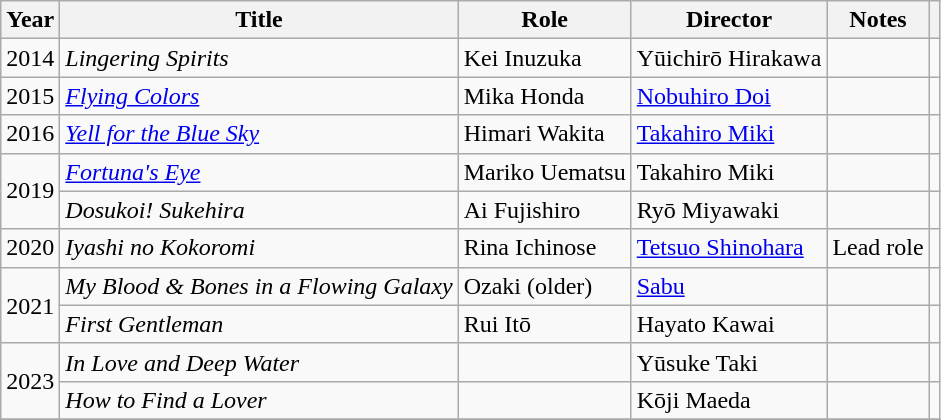<table class="wikitable sortable">
<tr>
<th>Year</th>
<th>Title</th>
<th>Role</th>
<th>Director</th>
<th>Notes</th>
<th class="unsortable"></th>
</tr>
<tr>
<td>2014</td>
<td><em>Lingering Spirits</em></td>
<td>Kei Inuzuka</td>
<td>Yūichirō Hirakawa</td>
<td></td>
<td></td>
</tr>
<tr>
<td>2015</td>
<td><em><a href='#'>Flying Colors</a></em></td>
<td>Mika Honda</td>
<td><a href='#'>Nobuhiro Doi</a></td>
<td></td>
<td></td>
</tr>
<tr>
<td>2016</td>
<td><em><a href='#'>Yell for the Blue Sky</a></em></td>
<td>Himari Wakita</td>
<td><a href='#'>Takahiro Miki</a></td>
<td></td>
<td></td>
</tr>
<tr>
<td rowspan=2>2019</td>
<td><em><a href='#'>Fortuna's Eye</a></em></td>
<td>Mariko Uematsu</td>
<td>Takahiro Miki</td>
<td></td>
<td></td>
</tr>
<tr>
<td><em>Dosukoi! Sukehira</em></td>
<td>Ai Fujishiro</td>
<td>Ryō Miyawaki</td>
<td></td>
<td></td>
</tr>
<tr>
<td rowspan=1>2020</td>
<td><em>Iyashi no Kokoromi</em></td>
<td>Rina Ichinose</td>
<td><a href='#'>Tetsuo Shinohara</a></td>
<td>Lead role</td>
<td></td>
</tr>
<tr>
<td rowspan=2>2021</td>
<td><em>My Blood & Bones in a Flowing Galaxy</em></td>
<td>Ozaki (older)</td>
<td><a href='#'>Sabu</a></td>
<td></td>
<td></td>
</tr>
<tr>
<td><em>First Gentleman</em></td>
<td>Rui Itō</td>
<td>Hayato Kawai</td>
<td></td>
<td></td>
</tr>
<tr>
<td rowspan=2>2023</td>
<td><em>In Love and Deep Water</em></td>
<td></td>
<td>Yūsuke Taki</td>
<td></td>
<td></td>
</tr>
<tr>
<td><em>How to Find a Lover</em></td>
<td></td>
<td>Kōji Maeda</td>
<td></td>
<td></td>
</tr>
<tr>
</tr>
</table>
